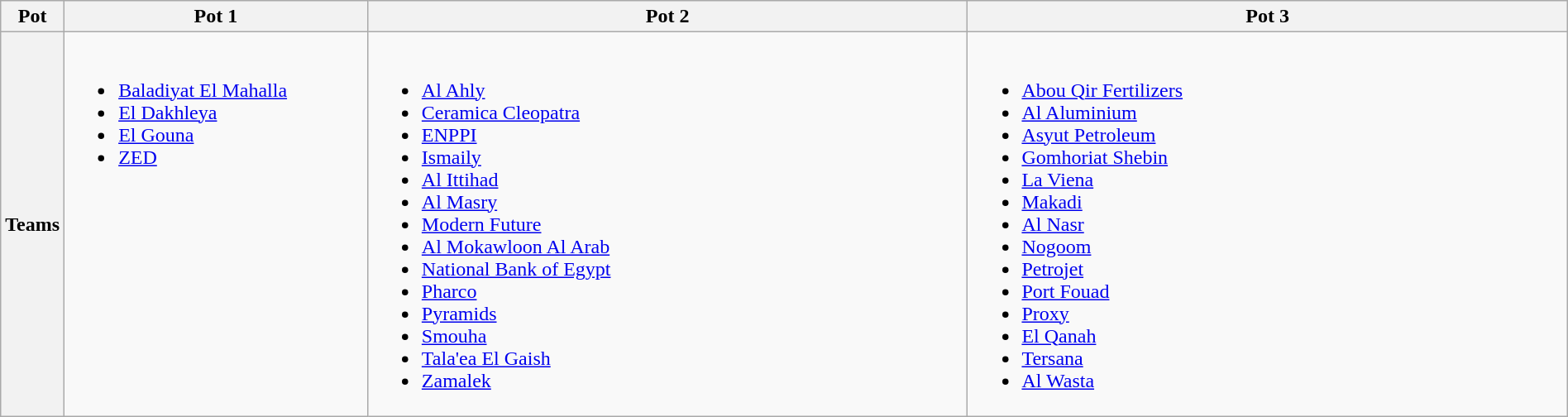<table class=wikitable style=width:100%;>
<tr>
<th>Pot</th>
<th width=20%>Pot 1</th>
<th width=40%>Pot 2</th>
<th width=40%>Pot 3</th>
</tr>
<tr>
<th>Teams</th>
<td valign=top><br><ul><li><a href='#'>Baladiyat El Mahalla</a></li><li><a href='#'>El Dakhleya</a></li><li><a href='#'>El Gouna</a></li><li><a href='#'>ZED</a></li></ul></td>
<td valign=top><br><ul><li><a href='#'>Al Ahly</a></li><li><a href='#'>Ceramica Cleopatra</a></li><li><a href='#'>ENPPI</a></li><li><a href='#'>Ismaily</a></li><li><a href='#'>Al Ittihad</a></li><li><a href='#'>Al Masry</a></li><li><a href='#'>Modern Future</a></li><li><a href='#'>Al Mokawloon Al Arab</a></li><li><a href='#'>National Bank of Egypt</a></li><li><a href='#'>Pharco</a></li><li><a href='#'>Pyramids</a></li><li><a href='#'>Smouha</a></li><li><a href='#'>Tala'ea El Gaish</a></li><li><a href='#'>Zamalek</a></li></ul></td>
<td valign=top><br><ul><li><a href='#'>Abou Qir Fertilizers</a></li><li><a href='#'>Al Aluminium</a></li><li><a href='#'>Asyut Petroleum</a></li><li><a href='#'>Gomhoriat Shebin</a></li><li><a href='#'>La Viena</a></li><li><a href='#'>Makadi</a></li><li><a href='#'>Al Nasr</a></li><li><a href='#'>Nogoom</a></li><li><a href='#'>Petrojet</a></li><li><a href='#'>Port Fouad</a></li><li><a href='#'>Proxy</a></li><li><a href='#'>El Qanah</a></li><li><a href='#'>Tersana</a></li><li><a href='#'>Al Wasta</a></li></ul></td>
</tr>
</table>
